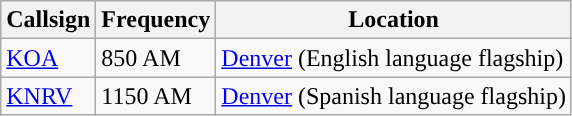<table class="wikitable">
<tr>
<th>Callsign</th>
<th>Frequency</th>
<th>Location</th>
</tr>
<tr>
<td><a href='#'>KOA</a></td>
<td>850 AM</td>
<td><a href='#'>Denver</a> (English language flagship)</td>
</tr>
<tr>
<td><a href='#'>KNRV</a></td>
<td>1150 AM</td>
<td><a href='#'>Denver</a> (Spanish language flagship)</td>
</tr>
</table>
